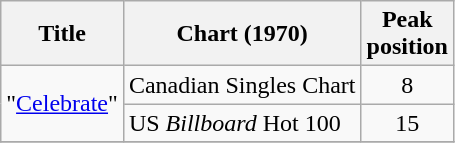<table class="wikitable sortable" border="1">
<tr>
<th scope="col">Title</th>
<th scope="col">Chart (1970)</th>
<th scope="col">Peak<br>position</th>
</tr>
<tr>
<td rowspan="2">"<a href='#'>Celebrate</a>"</td>
<td>Canadian Singles Chart</td>
<td style="text-align:center;">8</td>
</tr>
<tr>
<td>US <em>Billboard</em> Hot 100</td>
<td style="text-align:center;">15</td>
</tr>
<tr>
</tr>
</table>
